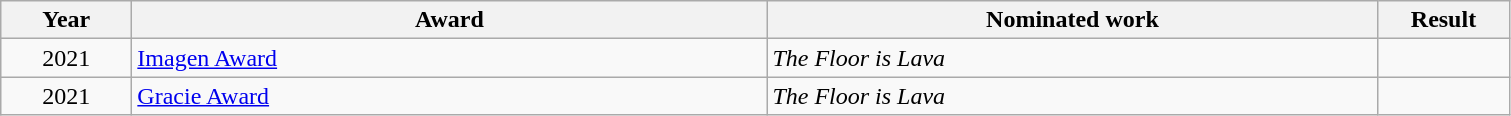<table class="wikitable">
<tr>
<th scope="col" style="width:5em;">Year</th>
<th scope="col" style="width:26em;">Award</th>
<th scope="col" style="width:25em;">Nominated work</th>
<th scope="col" style="width:5em;">Result</th>
</tr>
<tr>
<td style="text-align:center;">2021</td>
<td><a href='#'>Imagen Award</a></td>
<td><em>The Floor is Lava</em></td>
<td></td>
</tr>
<tr>
<td style="text-align:center;">2021</td>
<td><a href='#'>Gracie Award</a></td>
<td><em>The Floor is Lava</em></td>
<td></td>
</tr>
</table>
